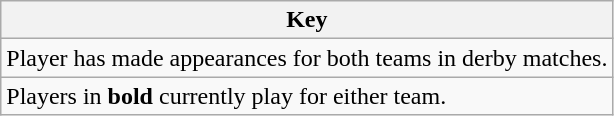<table class="wikitable">
<tr>
<th>Key</th>
</tr>
<tr>
<td> Player has made appearances for both teams in derby matches.</td>
</tr>
<tr>
<td>Players in <strong>bold</strong> currently play for either team.</td>
</tr>
</table>
